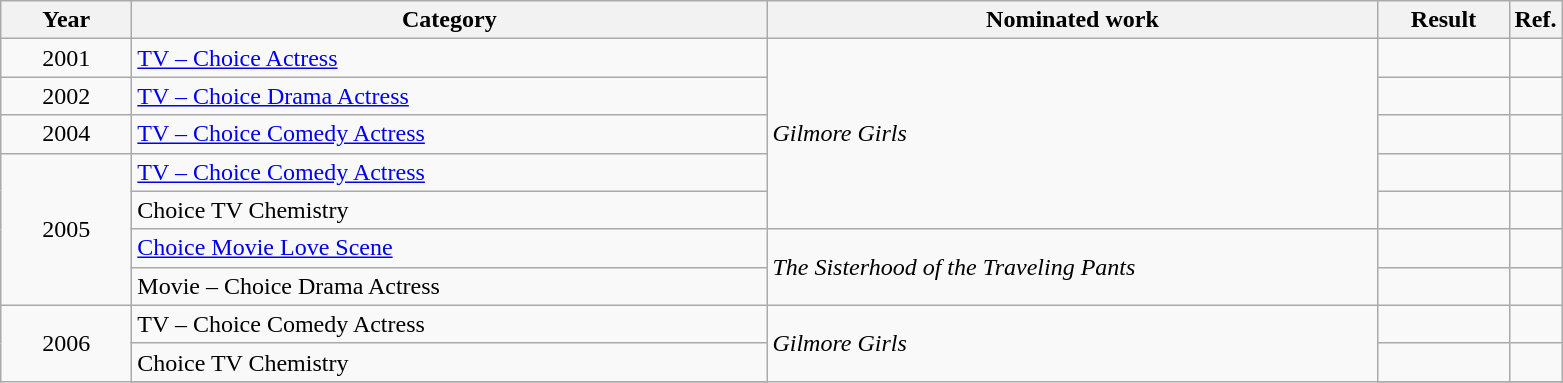<table class=wikitable>
<tr>
<th scope="col" style="width:5em;">Year</th>
<th scope="col" style="width:26em;">Category</th>
<th scope="col" style="width:25em;">Nominated work</th>
<th scope="col" style="width:5em;">Result</th>
<th>Ref.</th>
</tr>
<tr>
<td style="text-align:center;">2001</td>
<td><a href='#'>TV – Choice Actress</a></td>
<td rowspan=5><em>Gilmore Girls</em></td>
<td></td>
<td style="text-align:center;"></td>
</tr>
<tr>
<td style="text-align:center;">2002</td>
<td><a href='#'>TV – Choice Drama Actress</a></td>
<td></td>
<td style="text-align:center;"></td>
</tr>
<tr>
<td style="text-align:center;">2004</td>
<td><a href='#'>TV – Choice Comedy Actress</a></td>
<td></td>
<td style="text-align:center;"></td>
</tr>
<tr>
<td style="text-align:center;", rowspan="4">2005</td>
<td><a href='#'>TV – Choice Comedy Actress</a></td>
<td></td>
<td style="text-align:center;"></td>
</tr>
<tr>
<td>Choice TV Chemistry</td>
<td></td>
<td style="text-align:center;"></td>
</tr>
<tr>
<td><a href='#'>Choice Movie Love Scene</a></td>
<td rowspan="2"><em>The Sisterhood of the Traveling Pants</em></td>
<td></td>
<td style="text-align:center;"></td>
</tr>
<tr>
<td>Movie – Choice Drama Actress</td>
<td></td>
<td style="text-align:center;"></td>
</tr>
<tr>
<td style="text-align:center;", rowspan="4">2006</td>
<td>TV – Choice Comedy Actress</td>
<td rowspan="3"><em>Gilmore Girls</em></td>
<td></td>
<td style="text-align:center;"></td>
</tr>
<tr>
<td>Choice TV Chemistry</td>
<td></td>
<td style="text-align:center;"></td>
</tr>
<tr>
</tr>
</table>
